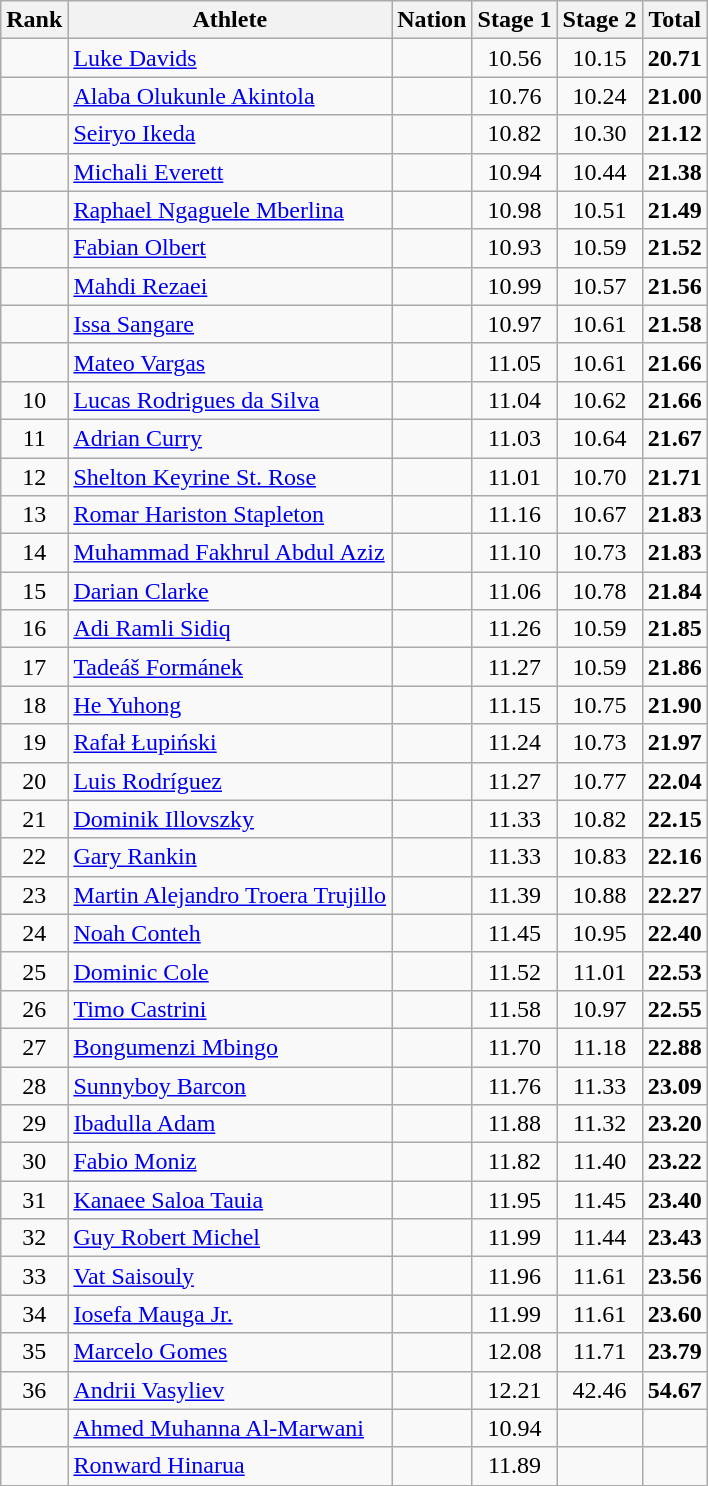<table class="wikitable sortable" style="text-align:center">
<tr>
<th>Rank</th>
<th>Athlete</th>
<th>Nation</th>
<th>Stage 1</th>
<th>Stage 2</th>
<th>Total</th>
</tr>
<tr>
<td></td>
<td align=left><a href='#'>Luke Davids</a></td>
<td align=left></td>
<td>10.56</td>
<td>10.15</td>
<td><strong>20.71</strong></td>
</tr>
<tr>
<td></td>
<td align=left><a href='#'>Alaba Olukunle Akintola</a></td>
<td align=left></td>
<td>10.76</td>
<td>10.24</td>
<td><strong>21.00</strong></td>
</tr>
<tr>
<td></td>
<td align=left><a href='#'>Seiryo Ikeda</a></td>
<td align=left></td>
<td>10.82</td>
<td>10.30</td>
<td><strong>21.12</strong></td>
</tr>
<tr>
<td></td>
<td align=left><a href='#'>Michali Everett</a></td>
<td align=left></td>
<td>10.94</td>
<td>10.44</td>
<td><strong>21.38</strong></td>
</tr>
<tr>
<td></td>
<td align=left><a href='#'>Raphael Ngaguele Mberlina</a></td>
<td align=left></td>
<td>10.98</td>
<td>10.51</td>
<td><strong>21.49</strong></td>
</tr>
<tr>
<td></td>
<td align=left><a href='#'>Fabian Olbert</a></td>
<td align=left></td>
<td>10.93</td>
<td>10.59</td>
<td><strong>21.52</strong></td>
</tr>
<tr>
<td></td>
<td align=left><a href='#'>Mahdi Rezaei</a></td>
<td align=left></td>
<td>10.99</td>
<td>10.57</td>
<td><strong>21.56</strong></td>
</tr>
<tr>
<td></td>
<td align=left><a href='#'>Issa Sangare</a></td>
<td align=left></td>
<td>10.97</td>
<td>10.61</td>
<td><strong>21.58</strong></td>
</tr>
<tr>
<td></td>
<td align=left><a href='#'>Mateo Vargas</a></td>
<td align=left></td>
<td>11.05</td>
<td>10.61</td>
<td><strong>21.66</strong></td>
</tr>
<tr>
<td>10</td>
<td align=left><a href='#'>Lucas Rodrigues da Silva</a></td>
<td align=left></td>
<td>11.04</td>
<td>10.62</td>
<td><strong>21.66</strong></td>
</tr>
<tr>
<td>11</td>
<td align=left><a href='#'>Adrian Curry</a></td>
<td align=left></td>
<td>11.03</td>
<td>10.64</td>
<td><strong>21.67</strong></td>
</tr>
<tr>
<td>12</td>
<td align=left><a href='#'>Shelton Keyrine St. Rose</a></td>
<td align=left></td>
<td>11.01</td>
<td>10.70</td>
<td><strong>21.71</strong></td>
</tr>
<tr>
<td>13</td>
<td align=left><a href='#'>Romar Hariston Stapleton</a></td>
<td align=left></td>
<td>11.16</td>
<td>10.67</td>
<td><strong>21.83</strong></td>
</tr>
<tr>
<td>14</td>
<td align=left><a href='#'>Muhammad Fakhrul Abdul Aziz</a></td>
<td align=left></td>
<td>11.10</td>
<td>10.73</td>
<td><strong>21.83</strong></td>
</tr>
<tr>
<td>15</td>
<td align=left><a href='#'>Darian Clarke</a></td>
<td align=left></td>
<td>11.06</td>
<td>10.78</td>
<td><strong>21.84</strong></td>
</tr>
<tr>
<td>16</td>
<td align=left><a href='#'>Adi Ramli Sidiq</a></td>
<td align=left></td>
<td>11.26</td>
<td>10.59</td>
<td><strong>21.85</strong></td>
</tr>
<tr>
<td>17</td>
<td align=left><a href='#'>Tadeáš Formánek</a></td>
<td align=left></td>
<td>11.27</td>
<td>10.59</td>
<td><strong>21.86</strong></td>
</tr>
<tr>
<td>18</td>
<td align=left><a href='#'>He Yuhong</a></td>
<td align=left></td>
<td>11.15</td>
<td>10.75</td>
<td><strong>21.90</strong></td>
</tr>
<tr>
<td>19</td>
<td align=left><a href='#'>Rafał Łupiński</a></td>
<td align=left></td>
<td>11.24</td>
<td>10.73</td>
<td><strong>21.97</strong></td>
</tr>
<tr>
<td>20</td>
<td align=left><a href='#'>Luis Rodríguez</a></td>
<td align=left></td>
<td>11.27</td>
<td>10.77</td>
<td><strong>22.04</strong></td>
</tr>
<tr>
<td>21</td>
<td align=left><a href='#'>Dominik Illovszky</a></td>
<td align=left></td>
<td>11.33</td>
<td>10.82</td>
<td><strong>22.15</strong></td>
</tr>
<tr>
<td>22</td>
<td align=left><a href='#'>Gary Rankin</a></td>
<td align=left></td>
<td>11.33</td>
<td>10.83</td>
<td><strong>22.16</strong></td>
</tr>
<tr>
<td>23</td>
<td align=left><a href='#'>Martin Alejandro Troera Trujillo</a></td>
<td align=left></td>
<td>11.39</td>
<td>10.88</td>
<td><strong>22.27</strong></td>
</tr>
<tr>
<td>24</td>
<td align=left><a href='#'>Noah Conteh</a></td>
<td align=left></td>
<td>11.45</td>
<td>10.95</td>
<td><strong>22.40</strong></td>
</tr>
<tr>
<td>25</td>
<td align=left><a href='#'>Dominic Cole</a></td>
<td align=left></td>
<td>11.52</td>
<td>11.01</td>
<td><strong>22.53</strong></td>
</tr>
<tr>
<td>26</td>
<td align=left><a href='#'>Timo Castrini</a></td>
<td align=left></td>
<td>11.58</td>
<td>10.97</td>
<td><strong>22.55</strong></td>
</tr>
<tr>
<td>27</td>
<td align=left><a href='#'>Bongumenzi Mbingo</a></td>
<td align=left></td>
<td>11.70</td>
<td>11.18</td>
<td><strong>22.88</strong></td>
</tr>
<tr>
<td>28</td>
<td align=left><a href='#'>Sunnyboy Barcon</a></td>
<td align=left></td>
<td>11.76</td>
<td>11.33</td>
<td><strong>23.09</strong></td>
</tr>
<tr>
<td>29</td>
<td align=left><a href='#'>Ibadulla Adam</a></td>
<td align=left></td>
<td>11.88</td>
<td>11.32</td>
<td><strong>23.20</strong></td>
</tr>
<tr>
<td>30</td>
<td align=left><a href='#'>Fabio Moniz</a></td>
<td align=left></td>
<td>11.82</td>
<td>11.40</td>
<td><strong>23.22</strong></td>
</tr>
<tr>
<td>31</td>
<td align=left><a href='#'>Kanaee Saloa Tauia</a></td>
<td align=left></td>
<td>11.95</td>
<td>11.45</td>
<td><strong>23.40</strong></td>
</tr>
<tr>
<td>32</td>
<td align=left><a href='#'>Guy Robert Michel</a></td>
<td align=left></td>
<td>11.99</td>
<td>11.44</td>
<td><strong>23.43</strong></td>
</tr>
<tr>
<td>33</td>
<td align=left><a href='#'>Vat Saisouly</a></td>
<td align=left></td>
<td>11.96</td>
<td>11.61</td>
<td><strong>23.56</strong></td>
</tr>
<tr>
<td>34</td>
<td align=left><a href='#'>Iosefa Mauga Jr.</a></td>
<td align=left></td>
<td>11.99</td>
<td>11.61</td>
<td><strong>23.60</strong></td>
</tr>
<tr>
<td>35</td>
<td align=left><a href='#'>Marcelo Gomes</a></td>
<td align=left></td>
<td>12.08</td>
<td>11.71</td>
<td><strong>23.79</strong></td>
</tr>
<tr>
<td>36</td>
<td align=left><a href='#'>Andrii Vasyliev</a></td>
<td align=left></td>
<td>12.21</td>
<td>42.46</td>
<td><strong>54.67</strong></td>
</tr>
<tr>
<td></td>
<td align=left><a href='#'>Ahmed Muhanna Al-Marwani</a></td>
<td align=left></td>
<td>10.94</td>
<td></td>
<td></td>
</tr>
<tr>
<td></td>
<td align=left><a href='#'>Ronward Hinarua</a></td>
<td align=left></td>
<td>11.89</td>
<td></td>
<td></td>
</tr>
</table>
